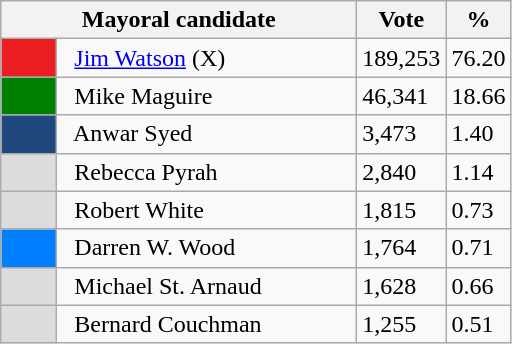<table class="wikitable">
<tr>
<th width="230px" colspan="2">Mayoral candidate</th>
<th width="50px">Vote</th>
<th width="30px">%</th>
</tr>
<tr>
<td bgcolor=#ED1D24 width="30px"> </td>
<td>  <a href='#'>Jim Watson</a> (X)</td>
<td>189,253</td>
<td>76.20</td>
</tr>
<tr>
<td bgcolor=#008000 width="30px"> </td>
<td>  Mike Maguire</td>
<td>46,341</td>
<td>18.66</td>
</tr>
<tr>
<td bgcolor=#20487E width="30px"> </td>
<td>  Anwar Syed</td>
<td>3,473</td>
<td>1.40</td>
</tr>
<tr>
<td bgcolor=#DCDCDC width="30px"> </td>
<td>  Rebecca Pyrah</td>
<td>2,840</td>
<td>1.14</td>
</tr>
<tr>
<td bgcolor=#DCDCDC width="30px"> </td>
<td>  Robert White</td>
<td>1,815</td>
<td>0.73</td>
</tr>
<tr>
<td bgcolor=#007FFF width="30px"> </td>
<td>  Darren W. Wood</td>
<td>1,764</td>
<td>0.71</td>
</tr>
<tr>
<td bgcolor=#DCDCDC width="30px"> </td>
<td>  Michael St. Arnaud</td>
<td>1,628</td>
<td>0.66</td>
</tr>
<tr>
<td bgcolor=#DCDCDC width="30px"> </td>
<td>  Bernard Couchman</td>
<td>1,255</td>
<td>0.51</td>
</tr>
</table>
